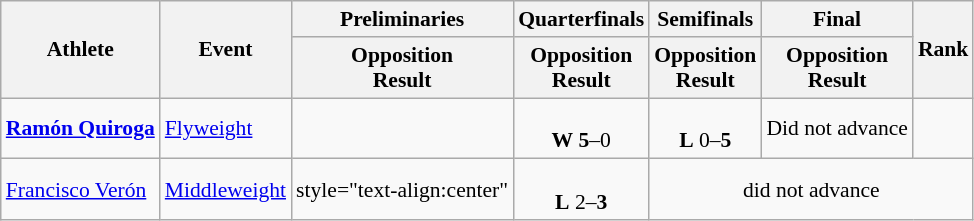<table class="wikitable" border="1" style="font-size:90%">
<tr>
<th rowspan=2>Athlete</th>
<th rowspan=2>Event</th>
<th>Preliminaries</th>
<th>Quarterfinals</th>
<th>Semifinals</th>
<th>Final</th>
<th rowspan=2>Rank</th>
</tr>
<tr>
<th>Opposition<br>Result</th>
<th>Opposition<br>Result</th>
<th>Opposition<br>Result</th>
<th>Opposition<br>Result</th>
</tr>
<tr style="text-align:center">
<td style="text-align:left"><strong><a href='#'>Ramón Quiroga</a></strong></td>
<td style="text-align:left"><a href='#'>Flyweight</a></td>
<td></td>
<td><br><strong>W</strong> <strong>5</strong>–0</td>
<td><br><strong>L</strong> 0–<strong>5</strong></td>
<td>Did not advance</td>
<td></td>
</tr>
<tr style="text-align:center">
<td style="text-align:left"><a href='#'>Francisco Verón</a></td>
<td style="text-align:left"><a href='#'>Middleweight</a></td>
<td>style="text-align:center" </td>
<td style="text-align:center"><br><strong>L</strong> 2–<strong>3</strong></td>
<td colspan=3>did not advance</td>
</tr>
</table>
